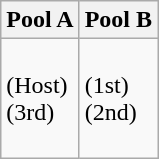<table class="wikitable">
<tr>
<th width=50%>Pool A</th>
<th width=50%>Pool B</th>
</tr>
<tr>
<td><br> (Host)<br>
 (3rd)<br>
<br>
</td>
<td><br> (1st)<br>
 (2nd)<br>
<br>
</td>
</tr>
</table>
